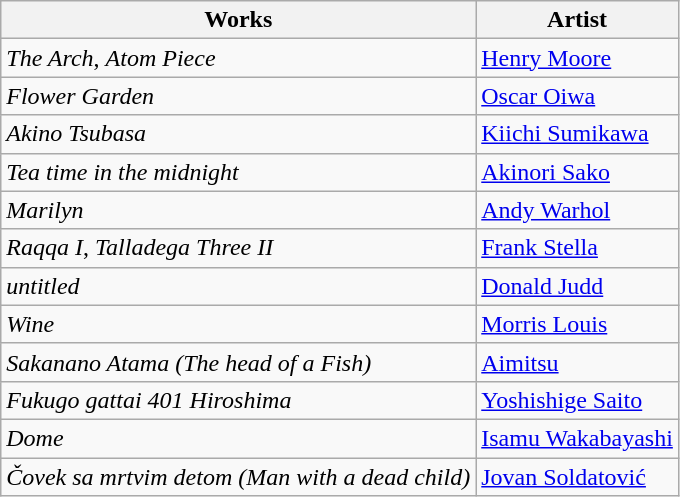<table class="wikitable">
<tr>
<th scope="col">Works</th>
<th scope="col">Artist</th>
</tr>
<tr>
<td><em>The Arch</em>, <em>Atom Piece</em> </td>
<td><a href='#'>Henry Moore</a></td>
</tr>
<tr>
<td><em>Flower Garden</em> </td>
<td><a href='#'>Oscar Oiwa</a></td>
</tr>
<tr>
<td><em>Akino Tsubasa</em></td>
<td><a href='#'>Kiichi Sumikawa</a></td>
</tr>
<tr>
<td><em>Tea time in the midnight</em></td>
<td><a href='#'>Akinori Sako</a></td>
</tr>
<tr>
<td><em>Marilyn</em></td>
<td><a href='#'>Andy Warhol</a></td>
</tr>
<tr>
<td><em>Raqqa I</em>, <em>Talladega Three II</em></td>
<td><a href='#'>Frank Stella</a></td>
</tr>
<tr>
<td><em>untitled</em></td>
<td><a href='#'>Donald Judd</a></td>
</tr>
<tr>
<td><em>Wine</em></td>
<td><a href='#'>Morris Louis</a></td>
</tr>
<tr>
<td><em>Sakanano Atama (The head of a Fish)</em></td>
<td><a href='#'>Aimitsu</a></td>
</tr>
<tr>
<td><em>Fukugo gattai 401 Hiroshima</em></td>
<td><a href='#'>Yoshishige Saito</a></td>
</tr>
<tr>
<td><em>Dome</em></td>
<td><a href='#'>Isamu Wakabayashi</a></td>
</tr>
<tr>
<td><em>Čovek sa mrtvim detom (Man with a dead child)</em></td>
<td><a href='#'>Jovan Soldatović</a></td>
</tr>
</table>
